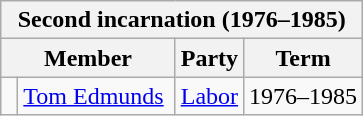<table class="wikitable">
<tr>
<th colspan="4">Second incarnation (1976–1985)</th>
</tr>
<tr>
<th colspan="2">Member</th>
<th>Party</th>
<th>Term</th>
</tr>
<tr>
<td> </td>
<td><a href='#'>Tom Edmunds</a> </td>
<td><a href='#'>Labor</a></td>
<td>1976–1985</td>
</tr>
</table>
